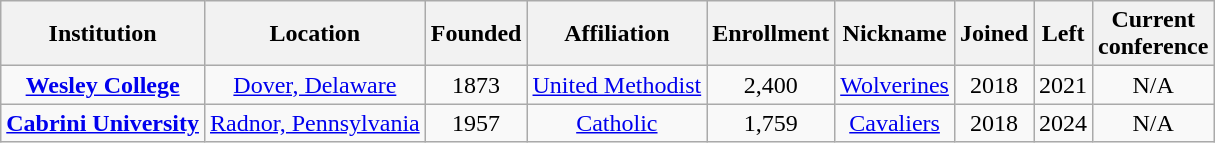<table class="wikitable sortable" style="text-align:center;">
<tr>
<th>Institution</th>
<th>Location</th>
<th>Founded</th>
<th>Affiliation</th>
<th>Enrollment</th>
<th>Nickname</th>
<th>Joined</th>
<th>Left</th>
<th>Current<br>conference</th>
</tr>
<tr>
<td><strong><a href='#'>Wesley College</a></strong></td>
<td><a href='#'>Dover, Delaware</a></td>
<td>1873</td>
<td><a href='#'>United Methodist</a></td>
<td>2,400</td>
<td><a href='#'>Wolverines</a></td>
<td>2018</td>
<td>2021</td>
<td>N/A</td>
</tr>
<tr>
<td><strong><a href='#'>Cabrini University</a></strong></td>
<td><a href='#'>Radnor, Pennsylvania</a></td>
<td>1957</td>
<td><a href='#'>Catholic</a><br></td>
<td>1,759</td>
<td><a href='#'>Cavaliers</a></td>
<td>2018</td>
<td>2024</td>
<td>N/A</td>
</tr>
</table>
